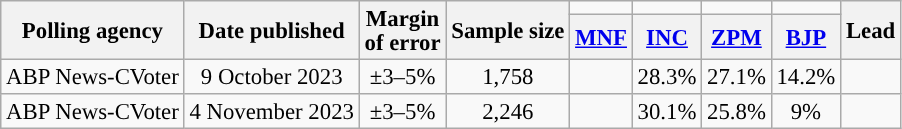<table class="wikitable" style="text-align:center;font-size:95%;line-height:16px;">
<tr>
<th rowspan="2">Polling agency</th>
<th rowspan="2">Date published</th>
<th rowspan="2">Margin<br>of error</th>
<th rowspan="2">Sample size</th>
<td></td>
<td></td>
<td></td>
<td></td>
<th rowspan="2">Lead</th>
</tr>
<tr>
<th><a href='#'>MNF</a></th>
<th><a href='#'>INC</a></th>
<th><a href='#'>ZPM</a></th>
<th><a href='#'>BJP</a></th>
</tr>
<tr>
<td>ABP News-CVoter</td>
<td>9 October 2023</td>
<td>±3–5%</td>
<td>1,758</td>
<td style="background:"><strong></strong></td>
<td>28.3%</td>
<td>27.1%</td>
<td>14.2%</td>
<td style="background:"><strong></strong></td>
</tr>
<tr>
<td>ABP News-CVoter</td>
<td>4 November 2023</td>
<td>±3–5%</td>
<td>2,246</td>
<td style="background:"><strong></strong></td>
<td>30.1%</td>
<td>25.8%</td>
<td>9%</td>
<td style="background:"><strong></strong></td>
</tr>
</table>
